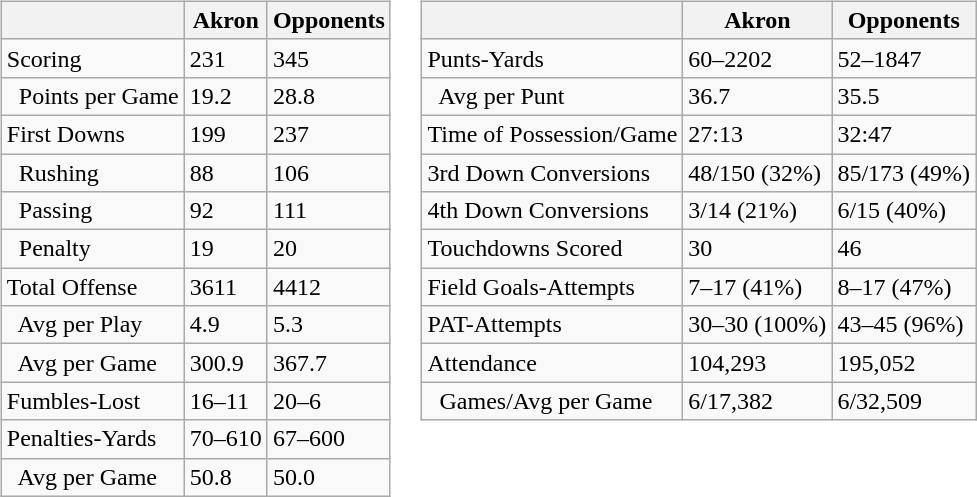<table>
<tr>
<td valign="top"><br><table class="wikitable" style="white-space:nowrap;">
<tr>
<th></th>
<th>Akron</th>
<th>Opponents</th>
</tr>
<tr>
<td>Scoring</td>
<td>231</td>
<td>345</td>
</tr>
<tr>
<td>  Points per Game</td>
<td>19.2</td>
<td>28.8</td>
</tr>
<tr>
<td>First Downs</td>
<td>199</td>
<td>237</td>
</tr>
<tr>
<td>  Rushing</td>
<td>88</td>
<td>106</td>
</tr>
<tr>
<td>  Passing</td>
<td>92</td>
<td>111</td>
</tr>
<tr>
<td>  Penalty</td>
<td>19</td>
<td>20</td>
</tr>
<tr>
<td>Total Offense</td>
<td>3611</td>
<td>4412</td>
</tr>
<tr>
<td>  Avg per Play</td>
<td>4.9</td>
<td>5.3</td>
</tr>
<tr>
<td>  Avg per Game</td>
<td>300.9</td>
<td>367.7</td>
</tr>
<tr>
<td>Fumbles-Lost</td>
<td>16–11</td>
<td>20–6</td>
</tr>
<tr>
<td>Penalties-Yards</td>
<td>70–610</td>
<td>67–600</td>
</tr>
<tr>
<td>  Avg per Game</td>
<td>50.8</td>
<td>50.0</td>
</tr>
</table>
</td>
<td valign="top"><br><table class="wikitable" style="white-space:nowrap;">
<tr>
<th></th>
<th>Akron</th>
<th>Opponents</th>
</tr>
<tr>
<td>Punts-Yards</td>
<td>60–2202</td>
<td>52–1847</td>
</tr>
<tr>
<td>  Avg per Punt</td>
<td>36.7</td>
<td>35.5</td>
</tr>
<tr>
<td>Time of Possession/Game</td>
<td>27:13</td>
<td>32:47</td>
</tr>
<tr>
<td>3rd Down Conversions</td>
<td>48/150 (32%)</td>
<td>85/173 (49%)</td>
</tr>
<tr>
<td>4th Down Conversions</td>
<td>3/14 (21%)</td>
<td>6/15 (40%)</td>
</tr>
<tr>
<td>Touchdowns Scored</td>
<td>30</td>
<td>46</td>
</tr>
<tr>
<td>Field Goals-Attempts</td>
<td>7–17 (41%)</td>
<td>8–17 (47%)</td>
</tr>
<tr>
<td>PAT-Attempts</td>
<td>30–30 (100%)</td>
<td>43–45 (96%)</td>
</tr>
<tr>
<td>Attendance</td>
<td>104,293</td>
<td>195,052</td>
</tr>
<tr>
<td>  Games/Avg per Game</td>
<td>6/17,382</td>
<td>6/32,509</td>
</tr>
</table>
</td>
</tr>
</table>
